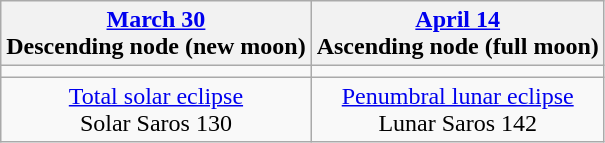<table class="wikitable">
<tr>
<th><a href='#'>March 30</a><br>Descending node (new moon)<br></th>
<th><a href='#'>April 14</a><br>Ascending node (full moon)<br></th>
</tr>
<tr>
<td></td>
<td></td>
</tr>
<tr align=center>
<td><a href='#'>Total solar eclipse</a><br>Solar Saros 130</td>
<td><a href='#'>Penumbral lunar eclipse</a><br>Lunar Saros 142</td>
</tr>
</table>
